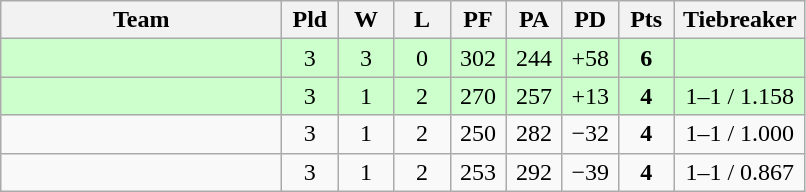<table class="wikitable" style="text-align:center;">
<tr>
<th width=180>Team</th>
<th width=30>Pld</th>
<th width=30>W</th>
<th width=30>L</th>
<th width=30>PF</th>
<th width=30>PA</th>
<th width=30>PD</th>
<th width=30>Pts</th>
<th width=80>Tiebreaker</th>
</tr>
<tr bgcolor="#ccffcc">
<td align="left"></td>
<td>3</td>
<td>3</td>
<td>0</td>
<td>302</td>
<td>244</td>
<td>+58</td>
<td><strong>6</strong></td>
<td></td>
</tr>
<tr bgcolor="#ccffcc">
<td align="left"></td>
<td>3</td>
<td>1</td>
<td>2</td>
<td>270</td>
<td>257</td>
<td>+13</td>
<td><strong>4</strong></td>
<td>1–1 / 1.158</td>
</tr>
<tr>
<td align="left"></td>
<td>3</td>
<td>1</td>
<td>2</td>
<td>250</td>
<td>282</td>
<td>−32</td>
<td><strong>4</strong></td>
<td>1–1 / 1.000</td>
</tr>
<tr>
<td align="left"></td>
<td>3</td>
<td>1</td>
<td>2</td>
<td>253</td>
<td>292</td>
<td>−39</td>
<td><strong>4</strong></td>
<td>1–1 / 0.867</td>
</tr>
</table>
